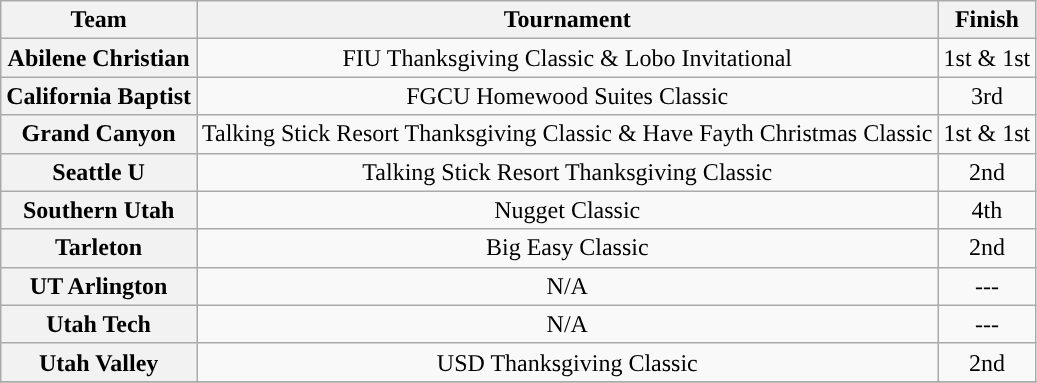<table class="wikitable">
<tr>
<th>Team</th>
<th>Tournament</th>
<th>Finish</th>
</tr>
<tr style="text-align:center;">
<th>Abilene Christian</th>
<td>FIU Thanksgiving Classic & Lobo Invitational</td>
<td>1st & 1st</td>
</tr>
<tr style="text-align:center;">
<th>California Baptist</th>
<td>FGCU Homewood Suites Classic</td>
<td>3rd</td>
</tr>
<tr style="text-align:center;">
<th>Grand Canyon</th>
<td>Talking Stick Resort Thanksgiving Classic & Have Fayth Christmas Classic</td>
<td>1st & 1st</td>
</tr>
<tr style="text-align:center;">
<th>Seattle U</th>
<td>Talking Stick Resort Thanksgiving Classic</td>
<td>2nd</td>
</tr>
<tr style="text-align:center;">
<th>Southern Utah</th>
<td>Nugget Classic</td>
<td>4th</td>
</tr>
<tr style="text-align:center;">
<th>Tarleton</th>
<td>Big Easy Classic</td>
<td>2nd</td>
</tr>
<tr style="text-align:center;">
<th>UT Arlington</th>
<td>N/A</td>
<td>---</td>
</tr>
<tr style="text-align:center;">
<th>Utah Tech</th>
<td>N/A</td>
<td>---</td>
</tr>
<tr style="text-align:center;">
<th>Utah Valley</th>
<td>USD Thanksgiving Classic</td>
<td>2nd</td>
</tr>
<tr>
</tr>
</table>
